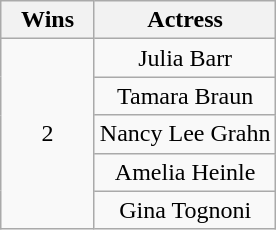<table class="wikitable" style="text-align: center;">
<tr>
<th scope="col" width="55">Wins</th>
<th scope="col" align="center">Actress</th>
</tr>
<tr>
<td scope="row" rowspan=5 style="text-align:center">2</td>
<td>Julia Barr</td>
</tr>
<tr>
<td>Tamara Braun</td>
</tr>
<tr>
<td>Nancy Lee Grahn</td>
</tr>
<tr>
<td>Amelia Heinle</td>
</tr>
<tr>
<td>Gina Tognoni</td>
</tr>
</table>
